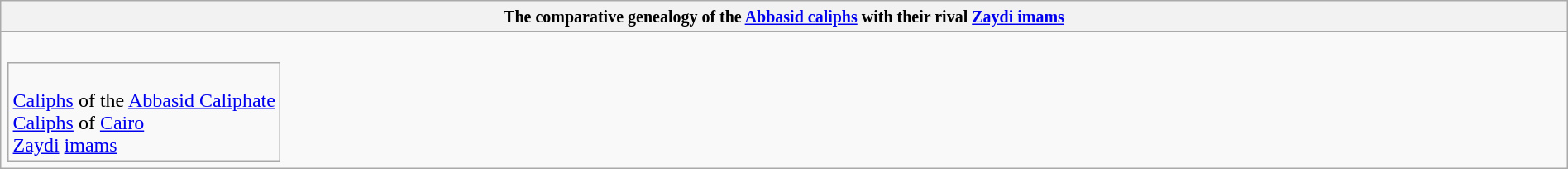<table class="wikitable collapsible collapsed" border="1" style="width:100%; text-align:center;">
<tr>
<th><small>The comparative genealogy of the <a href='#'>Abbasid caliphs</a> with their rival <a href='#'>Zaydi imams</a> </small></th>
</tr>
<tr>
<td><br><table - style="vertical-align:top">
<tr>
<td colspan=100% style="text-align:left"><br> <a href='#'>Caliphs</a> of the <a href='#'>Abbasid Caliphate</a><br>
 <a href='#'>Caliphs</a> of <a href='#'>Cairo</a><br>
 <a href='#'>Zaydi</a> <a href='#'>imams</a></td>
</tr>
</table>





































































</td>
</tr>
</table>
